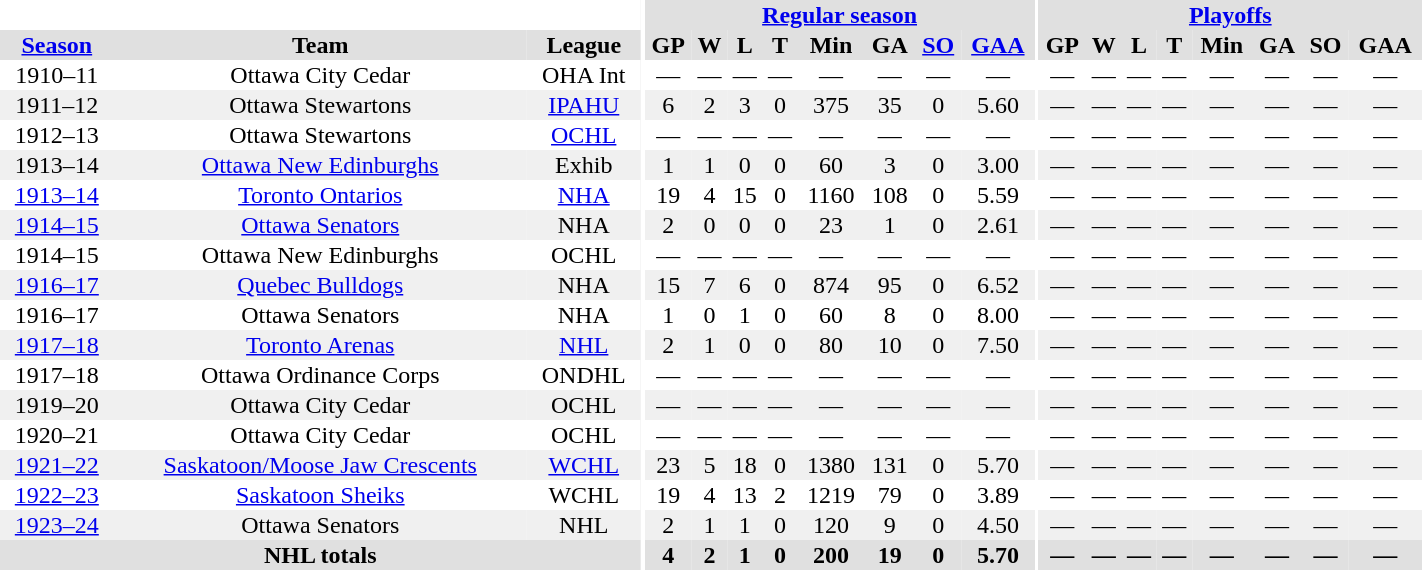<table border="0" cellpadding="1" cellspacing="0" style="width:75%; text-align:center;">
<tr bgcolor="#e0e0e0">
<th colspan="3" bgcolor="#ffffff"></th>
<th rowspan="99" bgcolor="#ffffff"></th>
<th colspan="8" bgcolor="#e0e0e0"><a href='#'>Regular season</a></th>
<th rowspan="99" bgcolor="#ffffff"></th>
<th colspan="8" bgcolor="#e0e0e0"><a href='#'>Playoffs</a></th>
</tr>
<tr bgcolor="#e0e0e0">
<th><a href='#'>Season</a></th>
<th>Team</th>
<th>League</th>
<th>GP</th>
<th>W</th>
<th>L</th>
<th>T</th>
<th>Min</th>
<th>GA</th>
<th><a href='#'>SO</a></th>
<th><a href='#'>GAA</a></th>
<th>GP</th>
<th>W</th>
<th>L</th>
<th>T</th>
<th>Min</th>
<th>GA</th>
<th>SO</th>
<th>GAA</th>
</tr>
<tr>
<td>1910–11</td>
<td>Ottawa City Cedar</td>
<td>OHA Int</td>
<td>—</td>
<td>—</td>
<td>—</td>
<td>—</td>
<td>—</td>
<td>—</td>
<td>—</td>
<td>—</td>
<td>—</td>
<td>—</td>
<td>—</td>
<td>—</td>
<td>—</td>
<td>—</td>
<td>—</td>
<td>—</td>
</tr>
<tr bgcolor="#f0f0f0">
<td>1911–12</td>
<td>Ottawa Stewartons</td>
<td><a href='#'>IPAHU</a></td>
<td>6</td>
<td>2</td>
<td>3</td>
<td>0</td>
<td>375</td>
<td>35</td>
<td>0</td>
<td>5.60</td>
<td>—</td>
<td>—</td>
<td>—</td>
<td>—</td>
<td>—</td>
<td>—</td>
<td>—</td>
<td>—</td>
</tr>
<tr>
<td>1912–13</td>
<td>Ottawa Stewartons</td>
<td><a href='#'>OCHL</a></td>
<td>—</td>
<td>—</td>
<td>—</td>
<td>—</td>
<td>—</td>
<td>—</td>
<td>—</td>
<td>—</td>
<td>—</td>
<td>—</td>
<td>—</td>
<td>—</td>
<td>—</td>
<td>—</td>
<td>—</td>
<td>—</td>
</tr>
<tr bgcolor="#f0f0f0">
<td>1913–14</td>
<td><a href='#'>Ottawa New Edinburghs</a></td>
<td>Exhib</td>
<td>1</td>
<td>1</td>
<td>0</td>
<td>0</td>
<td>60</td>
<td>3</td>
<td>0</td>
<td>3.00</td>
<td>—</td>
<td>—</td>
<td>—</td>
<td>—</td>
<td>—</td>
<td>—</td>
<td>—</td>
<td>—</td>
</tr>
<tr>
<td><a href='#'>1913–14</a></td>
<td><a href='#'>Toronto Ontarios</a></td>
<td><a href='#'>NHA</a></td>
<td>19</td>
<td>4</td>
<td>15</td>
<td>0</td>
<td>1160</td>
<td>108</td>
<td>0</td>
<td>5.59</td>
<td>—</td>
<td>—</td>
<td>—</td>
<td>—</td>
<td>—</td>
<td>—</td>
<td>—</td>
<td>—</td>
</tr>
<tr bgcolor="#f0f0f0">
<td><a href='#'>1914–15</a></td>
<td><a href='#'>Ottawa Senators</a></td>
<td>NHA</td>
<td>2</td>
<td>0</td>
<td>0</td>
<td>0</td>
<td>23</td>
<td>1</td>
<td>0</td>
<td>2.61</td>
<td>—</td>
<td>—</td>
<td>—</td>
<td>—</td>
<td>—</td>
<td>—</td>
<td>—</td>
<td>—</td>
</tr>
<tr>
<td>1914–15</td>
<td>Ottawa New Edinburghs</td>
<td>OCHL</td>
<td>—</td>
<td>—</td>
<td>—</td>
<td>—</td>
<td>—</td>
<td>—</td>
<td>—</td>
<td>—</td>
<td>—</td>
<td>—</td>
<td>—</td>
<td>—</td>
<td>—</td>
<td>—</td>
<td>—</td>
<td>—</td>
</tr>
<tr bgcolor="#f0f0f0">
<td><a href='#'>1916–17</a></td>
<td><a href='#'>Quebec Bulldogs</a></td>
<td>NHA</td>
<td>15</td>
<td>7</td>
<td>6</td>
<td>0</td>
<td>874</td>
<td>95</td>
<td>0</td>
<td>6.52</td>
<td>—</td>
<td>—</td>
<td>—</td>
<td>—</td>
<td>—</td>
<td>—</td>
<td>—</td>
<td>—</td>
</tr>
<tr>
<td>1916–17</td>
<td>Ottawa Senators</td>
<td>NHA</td>
<td>1</td>
<td>0</td>
<td>1</td>
<td>0</td>
<td>60</td>
<td>8</td>
<td>0</td>
<td>8.00</td>
<td>—</td>
<td>—</td>
<td>—</td>
<td>—</td>
<td>—</td>
<td>—</td>
<td>—</td>
<td>—</td>
</tr>
<tr bgcolor="#f0f0f0">
<td><a href='#'>1917–18</a></td>
<td><a href='#'>Toronto Arenas</a></td>
<td><a href='#'>NHL</a></td>
<td>2</td>
<td>1</td>
<td>0</td>
<td>0</td>
<td>80</td>
<td>10</td>
<td>0</td>
<td>7.50</td>
<td>—</td>
<td>—</td>
<td>—</td>
<td>—</td>
<td>—</td>
<td>—</td>
<td>—</td>
<td>—</td>
</tr>
<tr>
<td>1917–18</td>
<td>Ottawa Ordinance Corps</td>
<td>ONDHL</td>
<td>—</td>
<td>—</td>
<td>—</td>
<td>—</td>
<td>—</td>
<td>—</td>
<td>—</td>
<td>—</td>
<td>—</td>
<td>—</td>
<td>—</td>
<td>—</td>
<td>—</td>
<td>—</td>
<td>—</td>
<td>—</td>
</tr>
<tr bgcolor="#f0f0f0">
<td>1919–20</td>
<td>Ottawa City Cedar</td>
<td>OCHL</td>
<td>—</td>
<td>—</td>
<td>—</td>
<td>—</td>
<td>—</td>
<td>—</td>
<td>—</td>
<td>—</td>
<td>—</td>
<td>—</td>
<td>—</td>
<td>—</td>
<td>—</td>
<td>—</td>
<td>—</td>
<td>—</td>
</tr>
<tr>
<td>1920–21</td>
<td>Ottawa City Cedar</td>
<td>OCHL</td>
<td>—</td>
<td>—</td>
<td>—</td>
<td>—</td>
<td>—</td>
<td>—</td>
<td>—</td>
<td>—</td>
<td>—</td>
<td>—</td>
<td>—</td>
<td>—</td>
<td>—</td>
<td>—</td>
<td>—</td>
<td>—</td>
</tr>
<tr bgcolor="#f0f0f0">
<td><a href='#'>1921–22</a></td>
<td><a href='#'>Saskatoon/Moose Jaw Crescents</a></td>
<td><a href='#'>WCHL</a></td>
<td>23</td>
<td>5</td>
<td>18</td>
<td>0</td>
<td>1380</td>
<td>131</td>
<td>0</td>
<td>5.70</td>
<td>—</td>
<td>—</td>
<td>—</td>
<td>—</td>
<td>—</td>
<td>—</td>
<td>—</td>
<td>—</td>
</tr>
<tr>
<td><a href='#'>1922–23</a></td>
<td><a href='#'>Saskatoon Sheiks</a></td>
<td>WCHL</td>
<td>19</td>
<td>4</td>
<td>13</td>
<td>2</td>
<td>1219</td>
<td>79</td>
<td>0</td>
<td>3.89</td>
<td>—</td>
<td>—</td>
<td>—</td>
<td>—</td>
<td>—</td>
<td>—</td>
<td>—</td>
<td>—</td>
</tr>
<tr bgcolor="#f0f0f0">
<td><a href='#'>1923–24</a></td>
<td>Ottawa Senators</td>
<td>NHL</td>
<td>2</td>
<td>1</td>
<td>1</td>
<td>0</td>
<td>120</td>
<td>9</td>
<td>0</td>
<td>4.50</td>
<td>—</td>
<td>—</td>
<td>—</td>
<td>—</td>
<td>—</td>
<td>—</td>
<td>—</td>
<td>—</td>
</tr>
<tr bgcolor="#e0e0e0">
<th colspan="3">NHL totals</th>
<th>4</th>
<th>2</th>
<th>1</th>
<th>0</th>
<th>200</th>
<th>19</th>
<th>0</th>
<th>5.70</th>
<th>—</th>
<th>—</th>
<th>—</th>
<th>—</th>
<th>—</th>
<th>—</th>
<th>—</th>
<th>—</th>
</tr>
</table>
